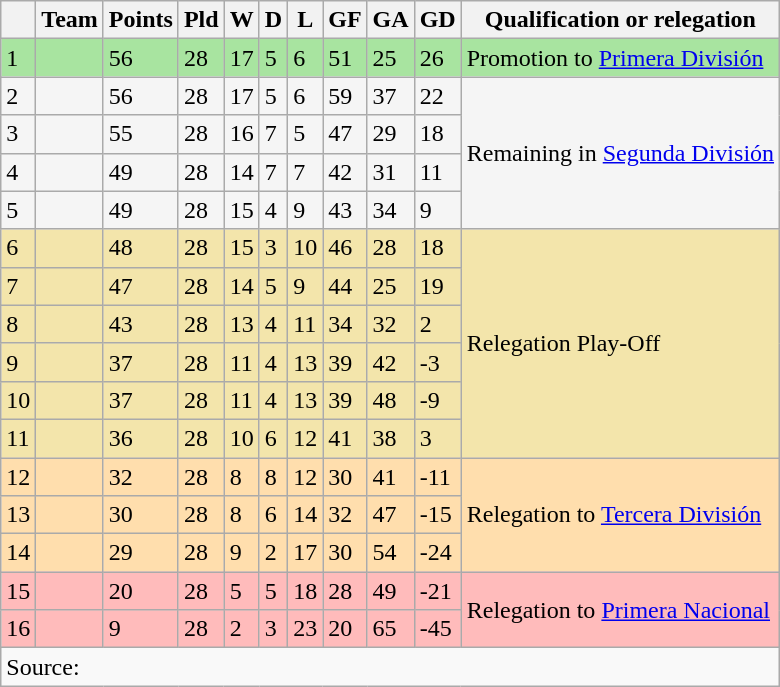<table class="wikitable sortable col2izq" style="text-align: left; font-size: 100%">
<tr>
<th></th>
<th>Team</th>
<th>Points</th>
<th>Pld</th>
<th>W</th>
<th>D</th>
<th>L</th>
<th>GF</th>
<th>GA</th>
<th>GD</th>
<th>Qualification or relegation</th>
</tr>
<tr style="background:#A8E4A0;">
<td>1</td>
<td></td>
<td>56</td>
<td>28</td>
<td>17</td>
<td>5</td>
<td>6</td>
<td>51</td>
<td>25</td>
<td>26</td>
<td>Promotion to <a href='#'>Primera División</a></td>
</tr>
<tr style="background:#F5F5F5;">
<td>2</td>
<td></td>
<td>56</td>
<td>28</td>
<td>17</td>
<td>5</td>
<td>6</td>
<td>59</td>
<td>37</td>
<td>22</td>
<td rowspan=4>Remaining in <a href='#'>Segunda División</a></td>
</tr>
<tr style="background:#F5F5F5;">
<td>3</td>
<td></td>
<td>55</td>
<td>28</td>
<td>16</td>
<td>7</td>
<td>5</td>
<td>47</td>
<td>29</td>
<td>18</td>
</tr>
<tr style="background:#F5F5F5;">
<td>4</td>
<td></td>
<td>49</td>
<td>28</td>
<td>14</td>
<td>7</td>
<td>7</td>
<td>42</td>
<td>31</td>
<td>11</td>
</tr>
<tr style="background:#F5F5F5;">
<td>5</td>
<td></td>
<td>49</td>
<td>28</td>
<td>15</td>
<td>4</td>
<td>9</td>
<td>43</td>
<td>34</td>
<td>9</td>
</tr>
<tr style="background:#F3E5AB;">
<td>6</td>
<td></td>
<td>48</td>
<td>28</td>
<td>15</td>
<td>3</td>
<td>10</td>
<td>46</td>
<td>28</td>
<td>18</td>
<td rowspan=6>Relegation Play-Off</td>
</tr>
<tr style="background:#F3E5AB;">
<td>7</td>
<td></td>
<td>47</td>
<td>28</td>
<td>14</td>
<td>5</td>
<td>9</td>
<td>44</td>
<td>25</td>
<td>19</td>
</tr>
<tr style="background:#F3E5AB;">
<td>8</td>
<td></td>
<td>43</td>
<td>28</td>
<td>13</td>
<td>4</td>
<td>11</td>
<td>34</td>
<td>32</td>
<td>2</td>
</tr>
<tr style="background:#F3E5AB;">
<td>9</td>
<td></td>
<td>37</td>
<td>28</td>
<td>11</td>
<td>4</td>
<td>13</td>
<td>39</td>
<td>42</td>
<td>-3</td>
</tr>
<tr style="background:#F3E5AB;">
<td>10</td>
<td></td>
<td>37</td>
<td>28</td>
<td>11</td>
<td>4</td>
<td>13</td>
<td>39</td>
<td>48</td>
<td>-9</td>
</tr>
<tr style="background:#F3E5AB;">
<td>11</td>
<td></td>
<td>36</td>
<td>28</td>
<td>10</td>
<td>6</td>
<td>12</td>
<td>41</td>
<td>38</td>
<td>3</td>
</tr>
<tr style="background:#FFDEAD;">
<td>12</td>
<td></td>
<td>32</td>
<td>28</td>
<td>8</td>
<td>8</td>
<td>12</td>
<td>30</td>
<td>41</td>
<td>-11</td>
<td rowspan=3>Relegation to <a href='#'>Tercera División</a></td>
</tr>
<tr style="background:#FFDEAD;">
<td>13</td>
<td></td>
<td>30</td>
<td>28</td>
<td>8</td>
<td>6</td>
<td>14</td>
<td>32</td>
<td>47</td>
<td>-15</td>
</tr>
<tr style="background:#FFDEAD;">
<td>14</td>
<td></td>
<td>29</td>
<td>28</td>
<td>9</td>
<td>2</td>
<td>17</td>
<td>30</td>
<td>54</td>
<td>-24</td>
</tr>
<tr style="background:#FFBBBB;">
<td>15</td>
<td></td>
<td>20</td>
<td>28</td>
<td>5</td>
<td>5</td>
<td>18</td>
<td>28</td>
<td>49</td>
<td>-21</td>
<td rowspan=2>Relegation to <a href='#'>Primera Nacional</a></td>
</tr>
<tr style="background:#FFBBBB;">
<td>16</td>
<td></td>
<td>9</td>
<td>28</td>
<td>2</td>
<td>3</td>
<td>23</td>
<td>20</td>
<td>65</td>
<td>-45</td>
</tr>
<tr class="sortbottom" style="text-align: left">
<td colspan="11">Source: </td>
</tr>
</table>
